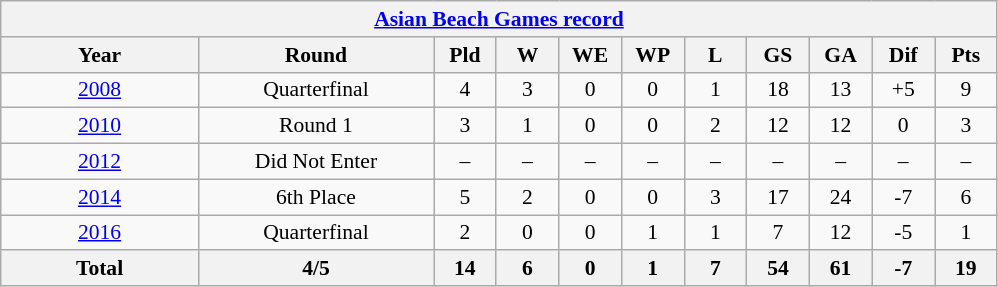<table class="wikitable" style="text-align: center;font-size:90%;">
<tr>
<th colspan=11><a href='#'>Asian Beach Games record</a></th>
</tr>
<tr>
<th width=125>Year</th>
<th width=150>Round</th>
<th width=35>Pld</th>
<th width=35>W</th>
<th width=35>WE</th>
<th width=35>WP</th>
<th width=35>L</th>
<th width=35>GS</th>
<th width=35>GA</th>
<th width=35>Dif</th>
<th width=35>Pts</th>
</tr>
<tr>
<td> <a href='#'>2008</a></td>
<td>Quarterfinal</td>
<td>4</td>
<td>3</td>
<td>0</td>
<td>0</td>
<td>1</td>
<td>18</td>
<td>13</td>
<td>+5</td>
<td>9</td>
</tr>
<tr>
<td> <a href='#'>2010</a></td>
<td>Round 1</td>
<td>3</td>
<td>1</td>
<td>0</td>
<td>0</td>
<td>2</td>
<td>12</td>
<td>12</td>
<td>0</td>
<td>3</td>
</tr>
<tr>
<td> <a href='#'>2012</a></td>
<td>Did Not Enter</td>
<td>–</td>
<td>–</td>
<td>–</td>
<td>–</td>
<td>–</td>
<td>–</td>
<td>–</td>
<td>–</td>
<td>–</td>
</tr>
<tr>
<td> <a href='#'>2014</a></td>
<td>6th Place</td>
<td>5</td>
<td>2</td>
<td>0</td>
<td>0</td>
<td>3</td>
<td>17</td>
<td>24</td>
<td>-7</td>
<td>6</td>
</tr>
<tr>
<td> <a href='#'>2016</a></td>
<td>Quarterfinal</td>
<td>2</td>
<td>0</td>
<td>0</td>
<td>1</td>
<td>1</td>
<td>7</td>
<td>12</td>
<td>-5</td>
<td>1</td>
</tr>
<tr>
<th><strong>Total</strong></th>
<th>4/5</th>
<th>14</th>
<th>6</th>
<th>0</th>
<th>1</th>
<th>7</th>
<th>54</th>
<th>61</th>
<th>-7</th>
<th>19</th>
</tr>
</table>
